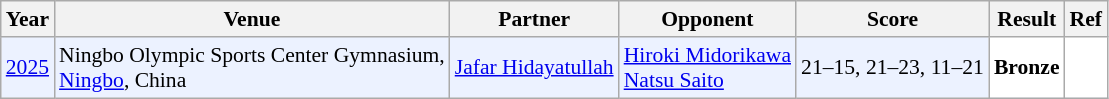<table class="sortable wikitable" style="font-size: 90%">
<tr>
<th>Year</th>
<th>Venue</th>
<th>Partner</th>
<th>Opponent</th>
<th>Score</th>
<th>Result</th>
<th>Ref</th>
</tr>
<tr style="background:#ECF2FF">
<td align="center"><a href='#'>2025</a></td>
<td align="left">Ningbo Olympic Sports Center Gymnasium,<br> <a href='#'>Ningbo</a>, China</td>
<td align="left"> <a href='#'>Jafar Hidayatullah</a></td>
<td align="left"> <a href='#'>Hiroki Midorikawa</a><br> <a href='#'>Natsu Saito</a></td>
<td align="left">21–15, 21–23, 11–21</td>
<td style="text-align:left; background:white"> <strong>Bronze</strong></td>
<td style="text-align:center; background:white"></td>
</tr>
</table>
